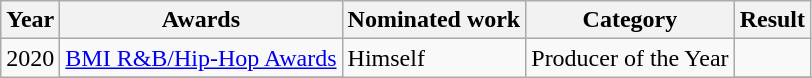<table class="wikitable">
<tr>
<th>Year</th>
<th>Awards</th>
<th>Nominated work</th>
<th>Category</th>
<th>Result</th>
</tr>
<tr>
<td rowspan="2">2020</td>
<td><a href='#'>BMI R&B/Hip-Hop Awards</a></td>
<td rowspan="4">Himself</td>
<td rowspan="3">Producer of the Year</td>
<td></td>
</tr>
<tr>
</tr>
</table>
